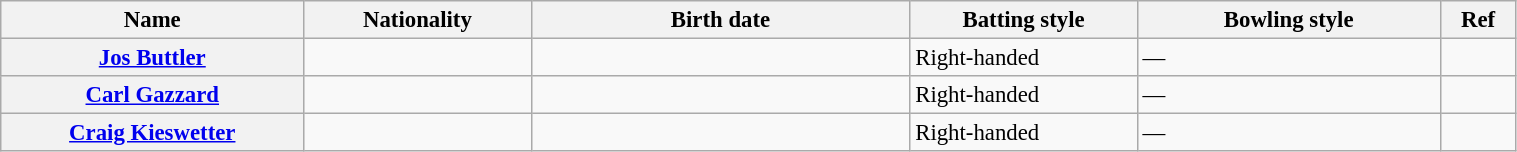<table class="wikitable plainrowheaders" style="font-size:95%; width:80%;">
<tr>
<th scope="col" width="20%">Name</th>
<th scope="col" width="15%">Nationality</th>
<th scope="col" width="25%">Birth date</th>
<th scope="col" width="15%">Batting style</th>
<th scope="col" width="20%">Bowling style</th>
<th scope="col" width="5%">Ref</th>
</tr>
<tr>
<th scope="row"><a href='#'>Jos Buttler</a></th>
<td></td>
<td></td>
<td>Right-handed</td>
<td>—</td>
<td></td>
</tr>
<tr>
<th scope="row"><a href='#'>Carl Gazzard</a></th>
<td></td>
<td></td>
<td>Right-handed</td>
<td>—</td>
<td></td>
</tr>
<tr>
<th scope="row"><a href='#'>Craig Kieswetter</a></th>
<td></td>
<td></td>
<td>Right-handed</td>
<td>—</td>
<td></td>
</tr>
</table>
